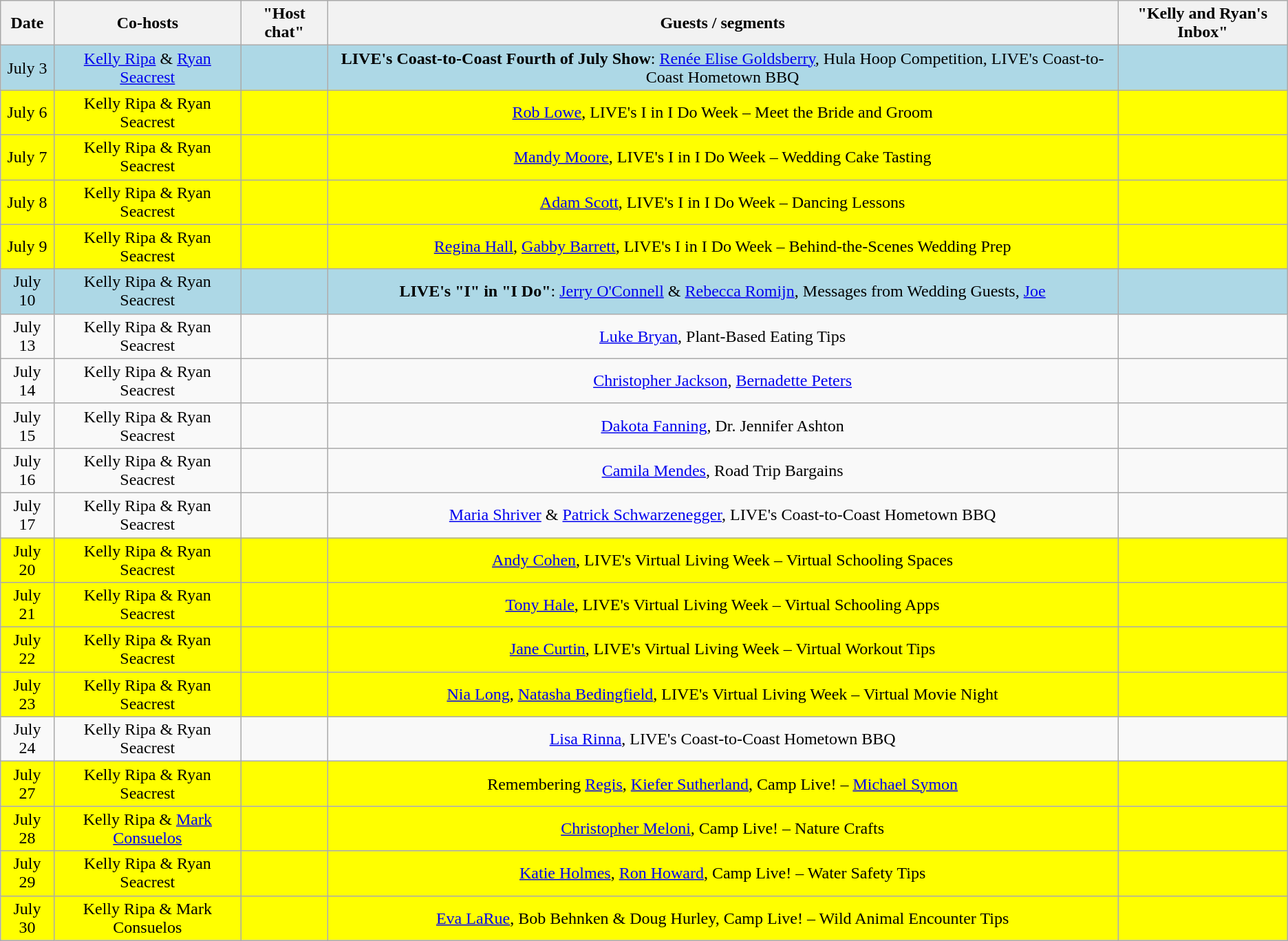<table class="wikitable sortable" style="text-align:center;">
<tr>
<th>Date</th>
<th>Co-hosts</th>
<th>"Host chat"</th>
<th>Guests / segments</th>
<th>"Kelly and Ryan's Inbox"</th>
</tr>
<tr style="background:lightblue;">
<td>July 3</td>
<td><a href='#'>Kelly Ripa</a> & <a href='#'>Ryan Seacrest</a></td>
<td></td>
<td><strong>LIVE's Coast-to-Coast Fourth of July Show</strong>: <a href='#'>Renée Elise Goldsberry</a>, Hula Hoop Competition, LIVE's Coast-to-Coast Hometown BBQ</td>
<td></td>
</tr>
<tr style="background:yellow;">
<td>July 6</td>
<td>Kelly Ripa & Ryan Seacrest</td>
<td></td>
<td><a href='#'>Rob Lowe</a>, LIVE's I in I Do Week – Meet the Bride and Groom</td>
<td></td>
</tr>
<tr style="background:yellow;">
<td>July 7</td>
<td>Kelly Ripa & Ryan Seacrest</td>
<td></td>
<td><a href='#'>Mandy Moore</a>, LIVE's I in I Do Week – Wedding Cake Tasting</td>
<td></td>
</tr>
<tr style="background:yellow;">
<td>July 8</td>
<td>Kelly Ripa & Ryan Seacrest</td>
<td></td>
<td><a href='#'>Adam Scott</a>, LIVE's I in I Do Week – Dancing Lessons</td>
<td></td>
</tr>
<tr style="background:yellow;">
<td>July 9</td>
<td>Kelly Ripa & Ryan Seacrest</td>
<td></td>
<td><a href='#'>Regina Hall</a>, <a href='#'>Gabby Barrett</a>, LIVE's I in I Do Week – Behind-the-Scenes Wedding Prep</td>
<td></td>
</tr>
<tr style="background:lightblue;">
<td>July 10</td>
<td>Kelly Ripa & Ryan Seacrest</td>
<td></td>
<td><strong>LIVE's "I" in "I Do"</strong>: <a href='#'>Jerry O'Connell</a> & <a href='#'>Rebecca Romijn</a>, Messages from Wedding Guests, <a href='#'>Joe</a></td>
<td></td>
</tr>
<tr>
<td>July 13</td>
<td>Kelly Ripa & Ryan Seacrest</td>
<td></td>
<td><a href='#'>Luke Bryan</a>, Plant-Based Eating Tips</td>
<td></td>
</tr>
<tr>
<td>July 14</td>
<td>Kelly Ripa & Ryan Seacrest</td>
<td></td>
<td><a href='#'>Christopher Jackson</a>, <a href='#'>Bernadette Peters</a></td>
<td></td>
</tr>
<tr>
<td>July 15</td>
<td>Kelly Ripa & Ryan Seacrest</td>
<td></td>
<td><a href='#'>Dakota Fanning</a>, Dr. Jennifer Ashton</td>
<td></td>
</tr>
<tr>
<td>July 16</td>
<td>Kelly Ripa & Ryan Seacrest</td>
<td></td>
<td><a href='#'>Camila Mendes</a>, Road Trip Bargains</td>
<td></td>
</tr>
<tr>
<td>July 17</td>
<td>Kelly Ripa & Ryan Seacrest</td>
<td></td>
<td><a href='#'>Maria Shriver</a> & <a href='#'>Patrick Schwarzenegger</a>, LIVE's Coast-to-Coast Hometown BBQ</td>
<td></td>
</tr>
<tr style="background:yellow;">
<td>July 20</td>
<td>Kelly Ripa & Ryan Seacrest</td>
<td></td>
<td><a href='#'>Andy Cohen</a>, LIVE's Virtual Living Week – Virtual Schooling Spaces</td>
<td></td>
</tr>
<tr style="background:yellow;">
<td>July 21</td>
<td>Kelly Ripa & Ryan Seacrest</td>
<td></td>
<td><a href='#'>Tony Hale</a>, LIVE's Virtual Living Week – Virtual Schooling Apps</td>
<td></td>
</tr>
<tr style="background:yellow;">
<td>July 22</td>
<td>Kelly Ripa & Ryan Seacrest</td>
<td></td>
<td><a href='#'>Jane Curtin</a>, LIVE's Virtual Living Week – Virtual Workout Tips</td>
<td></td>
</tr>
<tr style="background:yellow;">
<td>July 23</td>
<td>Kelly Ripa & Ryan Seacrest</td>
<td></td>
<td><a href='#'>Nia Long</a>, <a href='#'>Natasha Bedingfield</a>, LIVE's Virtual Living Week – Virtual Movie Night</td>
<td></td>
</tr>
<tr>
<td>July 24</td>
<td>Kelly Ripa & Ryan Seacrest</td>
<td></td>
<td><a href='#'>Lisa Rinna</a>, LIVE's Coast-to-Coast Hometown BBQ</td>
<td></td>
</tr>
<tr style="background:yellow;">
<td>July 27</td>
<td>Kelly Ripa & Ryan Seacrest</td>
<td></td>
<td>Remembering <a href='#'>Regis</a>, <a href='#'>Kiefer Sutherland</a>, Camp Live! – <a href='#'>Michael Symon</a></td>
<td></td>
</tr>
<tr style="background:yellow;">
<td>July 28</td>
<td>Kelly Ripa & <a href='#'>Mark Consuelos</a></td>
<td></td>
<td><a href='#'>Christopher Meloni</a>, Camp Live! – Nature Crafts</td>
<td></td>
</tr>
<tr style="background:yellow;">
<td>July 29</td>
<td>Kelly Ripa & Ryan Seacrest</td>
<td></td>
<td><a href='#'>Katie Holmes</a>, <a href='#'>Ron Howard</a>, Camp Live! – Water Safety Tips</td>
<td></td>
</tr>
<tr style="background:yellow;">
<td>July 30</td>
<td>Kelly Ripa & Mark Consuelos</td>
<td></td>
<td><a href='#'>Eva LaRue</a>, Bob Behnken & Doug Hurley, Camp Live! – Wild Animal Encounter Tips</td>
<td></td>
</tr>
</table>
